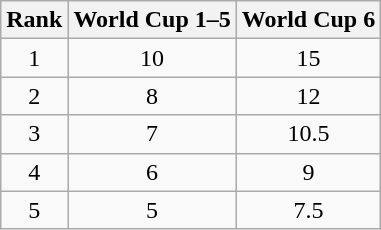<table class="wikitable" border="1" style="text-align:center">
<tr>
<th>Rank</th>
<th>World Cup 1–5</th>
<th>World Cup 6</th>
</tr>
<tr>
<td>1</td>
<td>10</td>
<td>15</td>
</tr>
<tr>
<td>2</td>
<td>8</td>
<td>12</td>
</tr>
<tr>
<td>3</td>
<td>7</td>
<td>10.5</td>
</tr>
<tr>
<td>4</td>
<td>6</td>
<td>9</td>
</tr>
<tr>
<td>5</td>
<td>5</td>
<td>7.5</td>
</tr>
</table>
